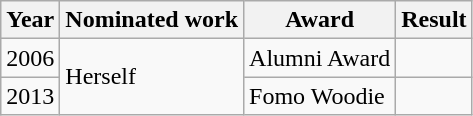<table class="wikitable">
<tr>
<th>Year</th>
<th>Nominated work</th>
<th>Award</th>
<th>Result</th>
</tr>
<tr>
<td align="center">2006</td>
<td rowspan="2">Herself</td>
<td>Alumni Award</td>
<td></td>
</tr>
<tr>
<td>2013</td>
<td>Fomo Woodie</td>
<td></td>
</tr>
</table>
